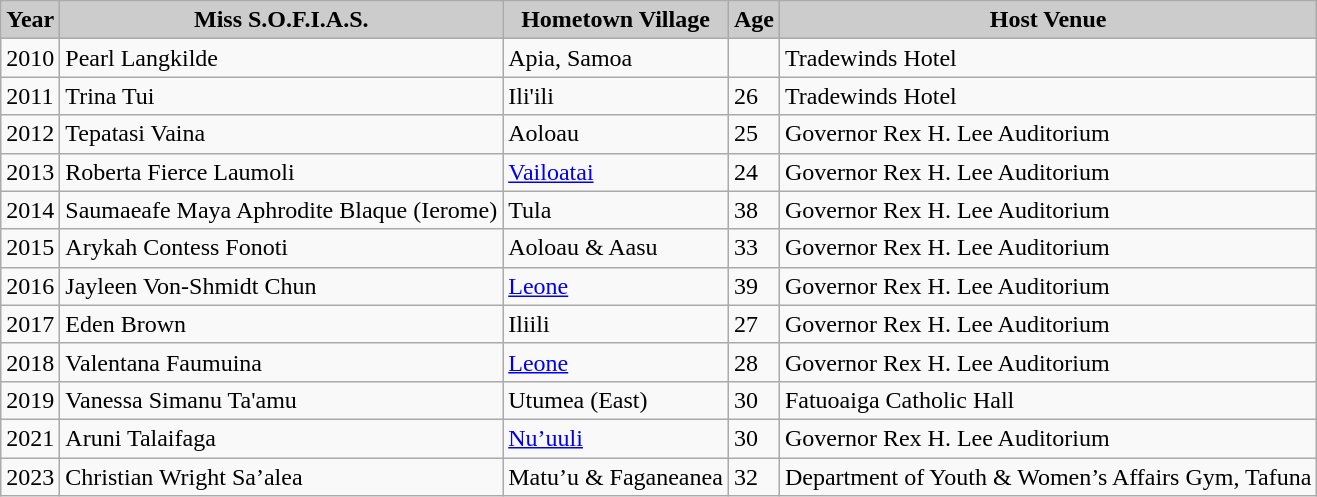<table class="wikitable">
<tr>
<th style="background:#ccc;">Year</th>
<th style="background:#ccc;">Miss S.O.F.I.A.S.</th>
<th style="background:#ccc;">Hometown Village</th>
<th style="background:#ccc;">Age</th>
<th style="background:#ccc;">Host Venue</th>
</tr>
<tr>
<td>2010</td>
<td>Pearl Langkilde</td>
<td>Apia, Samoa</td>
<td></td>
<td>Tradewinds Hotel</td>
</tr>
<tr>
<td>2011</td>
<td>Trina Tui</td>
<td>Ili'ili</td>
<td>26</td>
<td>Tradewinds Hotel</td>
</tr>
<tr>
<td>2012</td>
<td>Tepatasi Vaina</td>
<td>Aoloau</td>
<td>25</td>
<td>Governor Rex H. Lee Auditorium</td>
</tr>
<tr>
<td>2013</td>
<td>Roberta Fierce Laumoli</td>
<td><a href='#'>Vailoatai</a></td>
<td>24</td>
<td>Governor Rex H. Lee Auditorium</td>
</tr>
<tr>
<td>2014</td>
<td>Saumaeafe Maya Aphrodite Blaque (Ierome)</td>
<td>Tula</td>
<td>38</td>
<td>Governor Rex H. Lee Auditorium</td>
</tr>
<tr>
<td>2015</td>
<td>Arykah Contess Fonoti</td>
<td>Aoloau & Aasu</td>
<td>33</td>
<td>Governor Rex H. Lee Auditorium</td>
</tr>
<tr>
<td>2016</td>
<td>Jayleen Von-Shmidt Chun</td>
<td><a href='#'>Leone</a></td>
<td>39</td>
<td>Governor Rex H. Lee Auditorium</td>
</tr>
<tr>
<td>2017</td>
<td>Eden Brown</td>
<td>Iliili</td>
<td>27</td>
<td>Governor Rex H. Lee Auditorium</td>
</tr>
<tr>
<td>2018</td>
<td>Valentana Faumuina</td>
<td><a href='#'>Leone</a></td>
<td>28</td>
<td>Governor Rex H. Lee Auditorium</td>
</tr>
<tr>
<td>2019</td>
<td>Vanessa Simanu Ta'amu</td>
<td>Utumea (East)</td>
<td>30</td>
<td>Fatuoaiga Catholic Hall</td>
</tr>
<tr>
<td>2021</td>
<td>Aruni Talaifaga</td>
<td><a href='#'>Nu’uuli</a></td>
<td>30</td>
<td>Governor Rex H. Lee Auditorium</td>
</tr>
<tr>
<td>2023</td>
<td>Christian Wright Sa’alea</td>
<td>Matu’u & Faganeanea</td>
<td>32</td>
<td>Department of Youth & Women’s Affairs Gym, Tafuna</td>
</tr>
</table>
